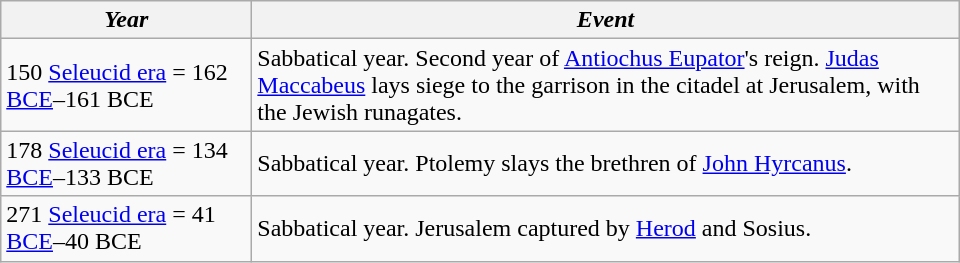<table class="wikitable floatright" style="width:40em;" summary="Mentioned Sabbatical years in Josephus, using Maimonides' method">
<tr>
<th style="width: 10em"><em>Year </em></th>
<th><em>Event</em></th>
</tr>
<tr>
<td>150 <a href='#'>Seleucid era</a> = 162 <a href='#'>BCE</a>–161 BCE</td>
<td>Sabbatical year. Second year of <a href='#'>Antiochus Eupator</a>'s reign. <a href='#'>Judas Maccabeus</a> lays siege to the garrison in the citadel at Jerusalem, with the Jewish runagates.</td>
</tr>
<tr>
<td>178 <a href='#'>Seleucid era</a> = 134 <a href='#'>BCE</a>–133 BCE</td>
<td>Sabbatical year. Ptolemy slays the brethren of <a href='#'>John Hyrcanus</a>.</td>
</tr>
<tr>
<td>271 <a href='#'>Seleucid era</a> = 41 <a href='#'>BCE</a>–40 BCE</td>
<td>Sabbatical year. Jerusalem captured by <a href='#'>Herod</a> and Sosius.</td>
</tr>
</table>
